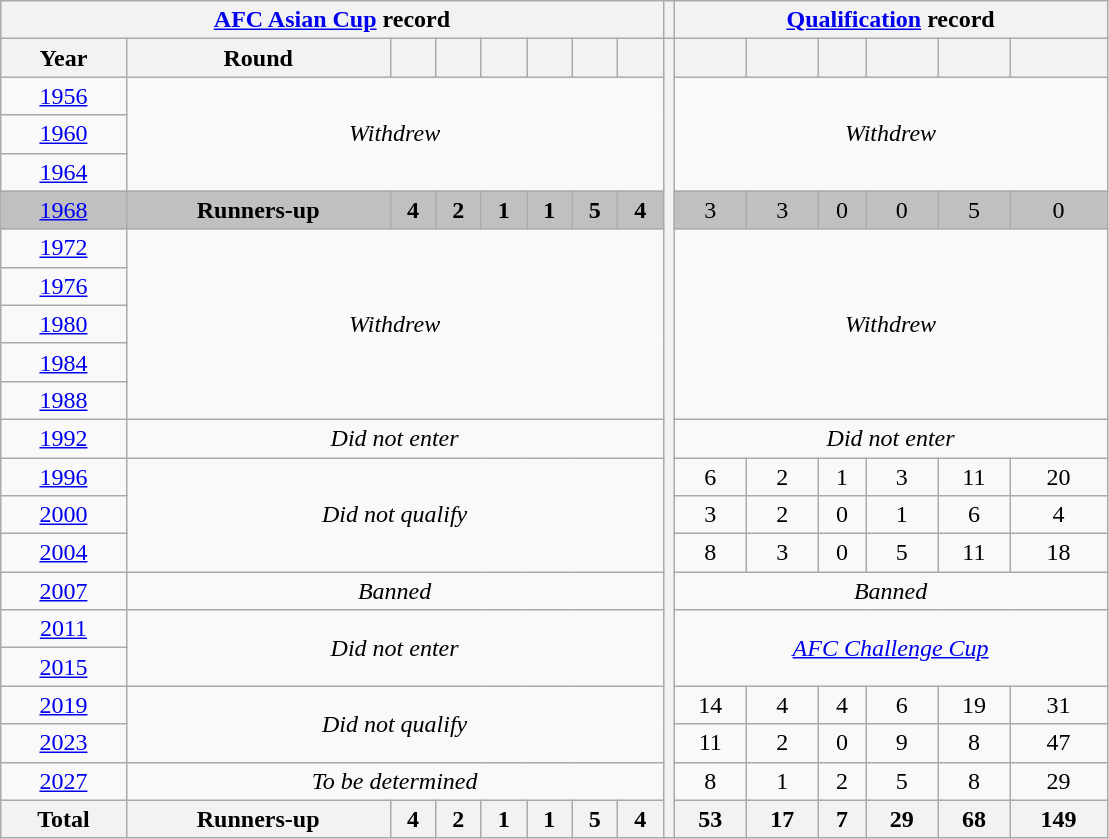<table class="wikitable" style="text-align: center;font-size:100%;">
<tr>
<th colspan=8><a href='#'>AFC Asian Cup</a> record</th>
<th></th>
<th colspan="6"><a href='#'>Qualification</a> record</th>
</tr>
<tr>
<th>Year</th>
<th>Round</th>
<th></th>
<th></th>
<th></th>
<th></th>
<th></th>
<th></th>
<th style="width:1%;" rowspan="21"></th>
<th></th>
<th></th>
<th></th>
<th></th>
<th></th>
<th></th>
</tr>
<tr>
<td> <a href='#'>1956</a></td>
<td rowspan="3" colspan="7"><em>Withdrew</em></td>
<td rowspan="3" colspan="6"><em>Withdrew</em></td>
</tr>
<tr>
<td> <a href='#'>1960</a></td>
</tr>
<tr>
<td> <a href='#'>1964</a></td>
</tr>
<tr style="background:Silver;">
<td> <a href='#'>1968</a></td>
<td><strong>Runners-up</strong></td>
<td><strong>4</strong></td>
<td><strong>2</strong></td>
<td><strong>1</strong></td>
<td><strong>1</strong></td>
<td><strong>5</strong></td>
<td><strong>4</strong></td>
<td>3</td>
<td>3</td>
<td>0</td>
<td>0</td>
<td>5</td>
<td>0</td>
</tr>
<tr>
<td> <a href='#'>1972</a></td>
<td rowspan="5" colspan="7"><em>Withdrew</em></td>
<td rowspan="5" colspan="6"><em>Withdrew</em></td>
</tr>
<tr>
<td> <a href='#'>1976</a></td>
</tr>
<tr>
<td> <a href='#'>1980</a></td>
</tr>
<tr>
<td> <a href='#'>1984</a></td>
</tr>
<tr>
<td> <a href='#'>1988</a></td>
</tr>
<tr>
<td> <a href='#'>1992</a></td>
<td colspan="7"><em>Did not enter</em></td>
<td colspan="6"><em>Did not enter</em></td>
</tr>
<tr>
<td> <a href='#'>1996</a></td>
<td rowspan="3" colspan="7"><em>Did not qualify</em></td>
<td>6</td>
<td>2</td>
<td>1</td>
<td>3</td>
<td>11</td>
<td>20</td>
</tr>
<tr>
<td> <a href='#'>2000</a></td>
<td>3</td>
<td>2</td>
<td>0</td>
<td>1</td>
<td>6</td>
<td>4</td>
</tr>
<tr>
<td> <a href='#'>2004</a></td>
<td>8</td>
<td>3</td>
<td>0</td>
<td>5</td>
<td>11</td>
<td>18</td>
</tr>
<tr>
<td>    <a href='#'>2007</a></td>
<td colspan="7"><em>Banned</em></td>
<td colspan="6"><em>Banned </em></td>
</tr>
<tr>
<td> <a href='#'>2011</a></td>
<td colspan="7" rowspan="2"><em>Did not enter</em></td>
<td colspan="6" rowspan="2"><em><a href='#'>AFC Challenge Cup</a></em></td>
</tr>
<tr>
<td> <a href='#'>2015</a></td>
</tr>
<tr>
<td> <a href='#'>2019</a></td>
<td colspan="7" rowspan="2"><em>Did not qualify</em></td>
<td>14</td>
<td>4</td>
<td>4</td>
<td>6</td>
<td>19</td>
<td>31</td>
</tr>
<tr>
<td> <a href='#'>2023</a></td>
<td>11</td>
<td>2</td>
<td>0</td>
<td>9</td>
<td>8</td>
<td>47</td>
</tr>
<tr>
<td> <a href='#'>2027</a></td>
<td colspan="7"><em>To be determined</em></td>
<td>8</td>
<td>1</td>
<td>2</td>
<td>5</td>
<td>8</td>
<td>29</td>
</tr>
<tr>
<th><strong>Total</strong></th>
<th><strong>Runners-up</strong></th>
<th><strong>4</strong></th>
<th><strong>2</strong></th>
<th><strong>1</strong></th>
<th><strong>1</strong></th>
<th><strong>5</strong></th>
<th><strong>4</strong></th>
<th><strong>53</strong></th>
<th><strong>17</strong></th>
<th><strong>7</strong></th>
<th><strong>29</strong></th>
<th><strong>68</strong></th>
<th><strong>149</strong></th>
</tr>
</table>
